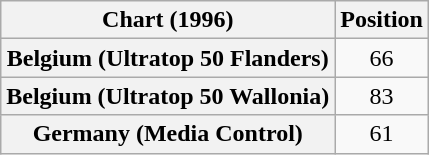<table class="wikitable sortable plainrowheaders" style="text-align:center">
<tr>
<th scope="col">Chart (1996)</th>
<th scope="col">Position</th>
</tr>
<tr>
<th scope="row">Belgium (Ultratop 50 Flanders)</th>
<td>66</td>
</tr>
<tr>
<th scope="row">Belgium (Ultratop 50 Wallonia)</th>
<td>83</td>
</tr>
<tr>
<th scope="row">Germany (Media Control)</th>
<td>61</td>
</tr>
</table>
